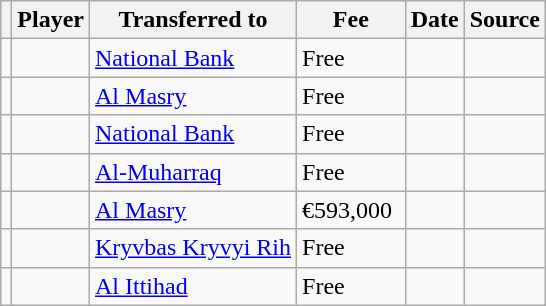<table class="wikitable plainrowheaders sortable">
<tr>
<th></th>
<th scope="col">Player</th>
<th>Transferred to</th>
<th style="width: 65px;">Fee</th>
<th scope="col">Date</th>
<th scope="col">Source</th>
</tr>
<tr>
<td align="center"></td>
<td></td>
<td> <a href='#'>National Bank</a></td>
<td>Free</td>
<td></td>
<td></td>
</tr>
<tr>
<td align="center"></td>
<td></td>
<td> <a href='#'>Al Masry</a></td>
<td>Free</td>
<td></td>
<td></td>
</tr>
<tr>
<td align="center"></td>
<td></td>
<td> <a href='#'>National Bank</a></td>
<td>Free</td>
<td></td>
<td></td>
</tr>
<tr>
<td align="center"></td>
<td></td>
<td> <a href='#'>Al-Muharraq</a></td>
<td>Free</td>
<td></td>
<td></td>
</tr>
<tr>
<td align="center"></td>
<td></td>
<td> <a href='#'>Al Masry</a></td>
<td>€593,000</td>
<td></td>
<td></td>
</tr>
<tr>
<td align="center"></td>
<td></td>
<td> <a href='#'>Kryvbas Kryvyi Rih</a></td>
<td>Free</td>
<td></td>
<td></td>
</tr>
<tr>
<td align="center"></td>
<td></td>
<td> <a href='#'>Al Ittihad</a></td>
<td>Free</td>
<td></td>
<td></td>
</tr>
</table>
